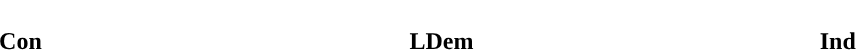<table style="width:60%; text-align:center;">
<tr style="color:white;">
<td style="background:"><strong>31</strong></td>
<td style="background:"><strong>11</strong></td>
<td style="background:"><strong>2</strong></td>
</tr>
<tr>
<td><span><strong>Con</strong></span></td>
<td><span><strong>LDem</strong></span></td>
<td><span><strong>Ind</strong></span></td>
</tr>
</table>
